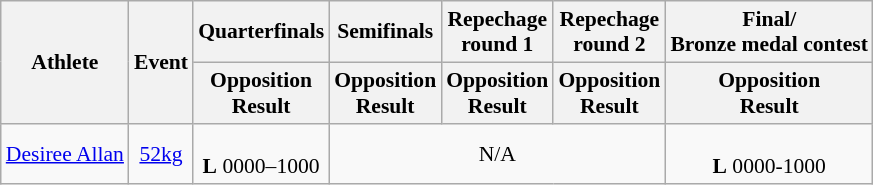<table class=wikitable style="font-size:90%">
<tr>
<th rowspan="2">Athlete</th>
<th rowspan="2">Event</th>
<th>Quarterfinals</th>
<th>Semifinals</th>
<th>Repechage <br>round 1</th>
<th>Repechage <br>round 2</th>
<th>Final/<br>Bronze medal contest</th>
</tr>
<tr>
<th>Opposition<br>Result</th>
<th>Opposition<br>Result</th>
<th>Opposition<br>Result</th>
<th>Opposition<br>Result</th>
<th>Opposition<br>Result</th>
</tr>
<tr>
<td><a href='#'>Desiree Allan</a></td>
<td style="text-align:center;"><a href='#'>52kg</a></td>
<td style="text-align:center;"><br> <strong>L</strong> 0000–1000</td>
<td style="text-align:center;" colspan="3">N/A</td>
<td style="text-align:center;"><br> <strong>L</strong> 0000-1000</td>
</tr>
</table>
